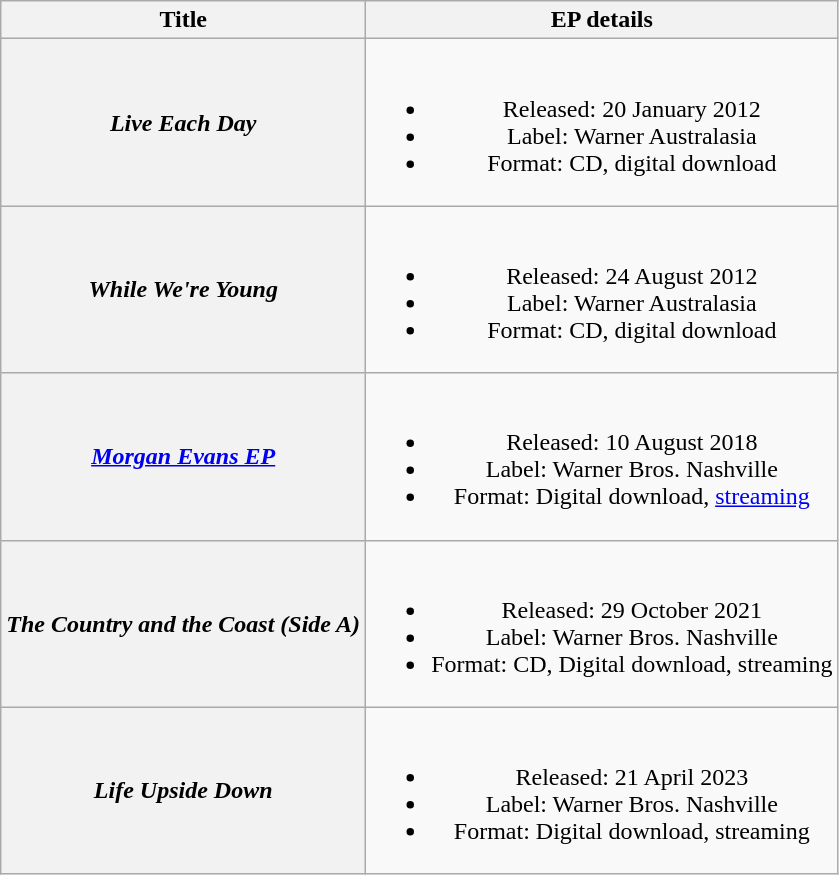<table class="wikitable plainrowheaders" style="text-align:center;" border="1">
<tr>
<th scope="col">Title</th>
<th scope="col">EP details</th>
</tr>
<tr>
<th scope="row"><em>Live Each Day</em></th>
<td><br><ul><li>Released: 20 January 2012</li><li>Label: Warner Australasia</li><li>Format: CD, digital download</li></ul></td>
</tr>
<tr>
<th scope="row"><em>While We're Young</em></th>
<td><br><ul><li>Released: 24 August 2012</li><li>Label: Warner Australasia</li><li>Format: CD, digital download</li></ul></td>
</tr>
<tr>
<th scope="row"><em><a href='#'>Morgan Evans EP</a></em></th>
<td><br><ul><li>Released: 10 August 2018</li><li>Label: Warner Bros. Nashville</li><li>Format: Digital download, <a href='#'>streaming</a></li></ul></td>
</tr>
<tr>
<th scope="row"><em>The Country and the Coast (Side A)</em></th>
<td><br><ul><li>Released: 29 October 2021</li><li>Label: Warner Bros. Nashville</li><li>Format: CD, Digital download, streaming</li></ul></td>
</tr>
<tr>
<th scope="row"><em>Life Upside Down</em></th>
<td><br><ul><li>Released: 21 April 2023</li><li>Label: Warner Bros. Nashville</li><li>Format: Digital download, streaming</li></ul></td>
</tr>
</table>
